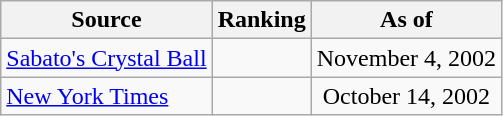<table class="wikitable" style="text-align:center">
<tr>
<th>Source</th>
<th>Ranking</th>
<th>As of</th>
</tr>
<tr>
<td align=left><a href='#'>Sabato's Crystal Ball</a></td>
<td></td>
<td>November 4, 2002</td>
</tr>
<tr>
<td align=left><a href='#'>New York Times</a></td>
<td></td>
<td>October 14, 2002</td>
</tr>
</table>
